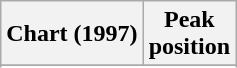<table class="wikitable plainrowheaders sortable" border="1">
<tr>
<th scope="col">Chart (1997)</th>
<th scope="col">Peak<br>position</th>
</tr>
<tr>
</tr>
<tr>
</tr>
</table>
